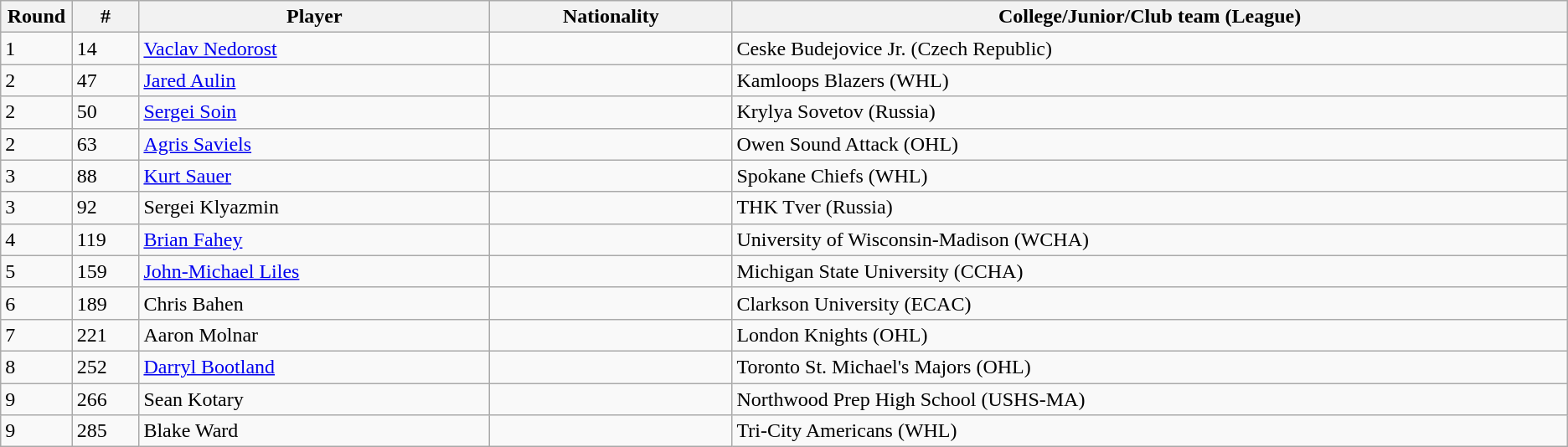<table class="wikitable">
<tr align="center">
<th bgcolor="#DDDDFF" width="4.0%">Round</th>
<th bgcolor="#DDDDFF" width="4.0%">#</th>
<th bgcolor="#DDDDFF" width="21.0%">Player</th>
<th bgcolor="#DDDDFF" width="14.5%">Nationality</th>
<th bgcolor="#DDDDFF" width="50.0%">College/Junior/Club team (League)</th>
</tr>
<tr>
<td>1</td>
<td>14</td>
<td><a href='#'>Vaclav Nedorost</a></td>
<td></td>
<td>Ceske Budejovice Jr. (Czech Republic)</td>
</tr>
<tr>
<td>2</td>
<td>47</td>
<td><a href='#'>Jared Aulin</a></td>
<td></td>
<td>Kamloops Blazers (WHL)</td>
</tr>
<tr>
<td>2</td>
<td>50</td>
<td><a href='#'>Sergei Soin</a></td>
<td></td>
<td>Krylya Sovetov (Russia)</td>
</tr>
<tr>
<td>2</td>
<td>63</td>
<td><a href='#'>Agris Saviels</a></td>
<td></td>
<td>Owen Sound Attack (OHL)</td>
</tr>
<tr>
<td>3</td>
<td>88</td>
<td><a href='#'>Kurt Sauer</a></td>
<td></td>
<td>Spokane Chiefs (WHL)</td>
</tr>
<tr>
<td>3</td>
<td>92</td>
<td>Sergei Klyazmin</td>
<td></td>
<td>THK Tver (Russia)</td>
</tr>
<tr>
<td>4</td>
<td>119</td>
<td><a href='#'>Brian Fahey</a></td>
<td></td>
<td>University of Wisconsin-Madison (WCHA)</td>
</tr>
<tr>
<td>5</td>
<td>159</td>
<td><a href='#'>John-Michael Liles</a></td>
<td></td>
<td>Michigan State University (CCHA)</td>
</tr>
<tr>
<td>6</td>
<td>189</td>
<td>Chris Bahen</td>
<td></td>
<td>Clarkson University (ECAC)</td>
</tr>
<tr>
<td>7</td>
<td>221</td>
<td>Aaron Molnar</td>
<td></td>
<td>London Knights (OHL)</td>
</tr>
<tr>
<td>8</td>
<td>252</td>
<td><a href='#'>Darryl Bootland</a></td>
<td></td>
<td>Toronto St. Michael's Majors (OHL)</td>
</tr>
<tr>
<td>9</td>
<td>266</td>
<td>Sean Kotary</td>
<td></td>
<td>Northwood Prep High School (USHS-MA)</td>
</tr>
<tr>
<td>9</td>
<td>285</td>
<td>Blake Ward</td>
<td></td>
<td>Tri-City Americans (WHL)</td>
</tr>
</table>
